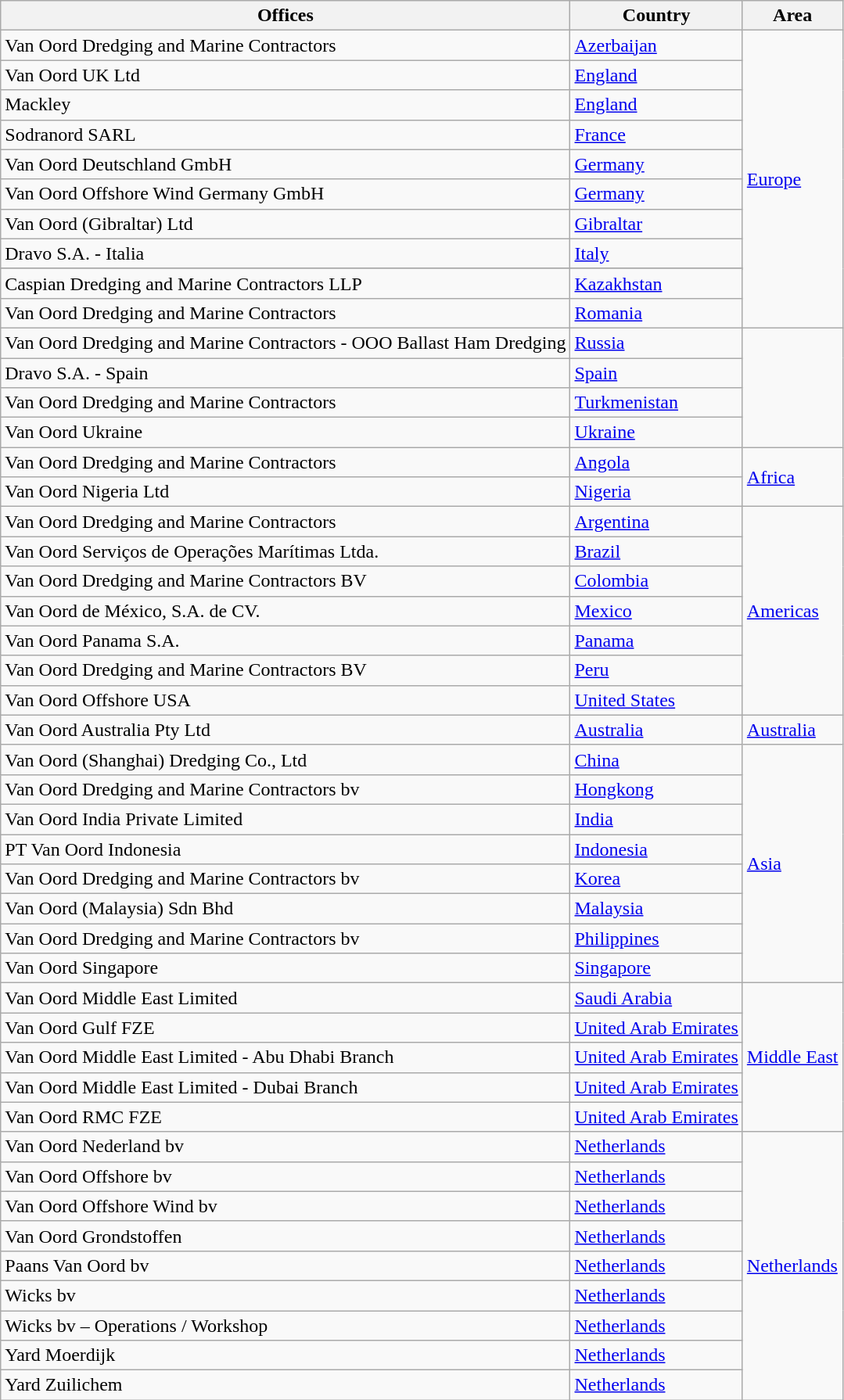<table class="wikitable sortable">
<tr>
<th>Offices</th>
<th>Country</th>
<th>Area</th>
</tr>
<tr>
<td>Van Oord Dredging and Marine Contractors</td>
<td><a href='#'>Azerbaijan</a></td>
<td rowspan="14"><a href='#'>Europe</a></td>
</tr>
<tr>
<td>Van Oord UK Ltd</td>
<td><a href='#'>England</a></td>
</tr>
<tr>
<td>Mackley</td>
<td><a href='#'>England</a></td>
</tr>
<tr>
<td>Sodranord SARL</td>
<td><a href='#'>France</a></td>
</tr>
<tr>
<td>Van Oord Deutschland GmbH</td>
<td><a href='#'>Germany</a></td>
</tr>
<tr>
<td>Van Oord Offshore Wind Germany GmbH</td>
<td><a href='#'>Germany</a></td>
</tr>
<tr>
<td>Van Oord (Gibraltar) Ltd</td>
<td><a href='#'>Gibraltar</a></td>
</tr>
<tr>
<td>Dravo S.A. - Italia</td>
<td><a href='#'>Italy</a></td>
</tr>
<tr>
</tr>
<tr Van Oord AS - Norway || >
</tr>
<tr>
</tr>
<tr Dravo S.A. - Portugal || >
</tr>
<tr>
<td>Caspian Dredging and Marine Contractors LLP</td>
<td><a href='#'>Kazakhstan</a></td>
</tr>
<tr>
<td>Van Oord Dredging and Marine Contractors</td>
<td><a href='#'>Romania</a></td>
</tr>
<tr>
<td>Van Oord Dredging and Marine Contractors - OOO Ballast Ham Dredging</td>
<td><a href='#'>Russia</a></td>
</tr>
<tr>
<td>Dravo S.A. - Spain</td>
<td><a href='#'>Spain</a></td>
</tr>
<tr>
<td>Van Oord Dredging and Marine Contractors</td>
<td><a href='#'>Turkmenistan</a></td>
</tr>
<tr>
<td>Van Oord Ukraine</td>
<td><a href='#'>Ukraine</a></td>
</tr>
<tr>
<td>Van Oord Dredging and Marine Contractors</td>
<td><a href='#'>Angola</a></td>
<td rowspan="2"><a href='#'>Africa</a></td>
</tr>
<tr>
<td>Van Oord Nigeria Ltd</td>
<td><a href='#'>Nigeria</a></td>
</tr>
<tr>
<td>Van Oord Dredging and Marine Contractors</td>
<td><a href='#'>Argentina</a></td>
<td rowspan="7"><a href='#'>Americas</a></td>
</tr>
<tr>
<td>Van Oord Serviços de Operações Marítimas Ltda.</td>
<td><a href='#'>Brazil</a></td>
</tr>
<tr>
<td>Van Oord Dredging and Marine Contractors BV</td>
<td><a href='#'>Colombia</a></td>
</tr>
<tr>
<td>Van Oord de México, S.A. de CV.</td>
<td><a href='#'>Mexico</a></td>
</tr>
<tr>
<td>Van Oord Panama S.A.</td>
<td><a href='#'>Panama</a></td>
</tr>
<tr>
<td>Van Oord Dredging and Marine Contractors BV</td>
<td><a href='#'>Peru</a></td>
</tr>
<tr>
<td>Van Oord Offshore USA</td>
<td><a href='#'>United States</a></td>
</tr>
<tr>
<td>Van Oord Australia Pty Ltd</td>
<td><a href='#'>Australia</a></td>
<td><a href='#'>Australia</a></td>
</tr>
<tr>
<td>Van Oord (Shanghai) Dredging Co., Ltd</td>
<td><a href='#'>China</a></td>
<td rowspan="8"><a href='#'>Asia</a></td>
</tr>
<tr>
<td>Van Oord Dredging and Marine Contractors bv</td>
<td><a href='#'>Hongkong</a></td>
</tr>
<tr>
<td>Van Oord India Private Limited</td>
<td><a href='#'>India</a></td>
</tr>
<tr>
<td>PT Van Oord Indonesia</td>
<td><a href='#'>Indonesia</a></td>
</tr>
<tr>
<td>Van Oord Dredging and Marine Contractors bv</td>
<td><a href='#'>Korea</a></td>
</tr>
<tr>
<td>Van Oord (Malaysia) Sdn Bhd</td>
<td><a href='#'>Malaysia</a></td>
</tr>
<tr>
<td>Van Oord Dredging and Marine Contractors bv</td>
<td><a href='#'>Philippines</a></td>
</tr>
<tr>
<td>Van Oord Singapore</td>
<td><a href='#'>Singapore</a></td>
</tr>
<tr>
<td>Van Oord Middle East Limited</td>
<td><a href='#'>Saudi Arabia</a></td>
<td rowspan="5"><a href='#'>Middle East</a></td>
</tr>
<tr>
<td>Van Oord Gulf FZE</td>
<td><a href='#'>United Arab Emirates</a></td>
</tr>
<tr>
<td>Van Oord Middle East Limited - Abu Dhabi Branch</td>
<td><a href='#'>United Arab Emirates</a></td>
</tr>
<tr>
<td>Van Oord Middle East Limited - Dubai Branch</td>
<td><a href='#'>United Arab Emirates</a></td>
</tr>
<tr>
<td>Van Oord RMC FZE</td>
<td><a href='#'>United Arab Emirates</a></td>
</tr>
<tr>
<td>Van Oord Nederland bv</td>
<td><a href='#'>Netherlands</a></td>
<td rowspan="9"><a href='#'>Netherlands</a></td>
</tr>
<tr>
<td>Van Oord Offshore bv</td>
<td><a href='#'>Netherlands</a></td>
</tr>
<tr>
<td>Van Oord Offshore Wind bv</td>
<td><a href='#'>Netherlands</a></td>
</tr>
<tr>
<td>Van Oord Grondstoffen</td>
<td><a href='#'>Netherlands</a></td>
</tr>
<tr>
<td>Paans Van Oord bv</td>
<td><a href='#'>Netherlands</a></td>
</tr>
<tr>
<td>Wicks bv</td>
<td><a href='#'>Netherlands</a></td>
</tr>
<tr>
<td>Wicks bv – Operations / Workshop</td>
<td><a href='#'>Netherlands</a></td>
</tr>
<tr>
<td>Yard Moerdijk</td>
<td><a href='#'>Netherlands</a></td>
</tr>
<tr>
<td>Yard Zuilichem</td>
<td><a href='#'>Netherlands</a></td>
</tr>
</table>
